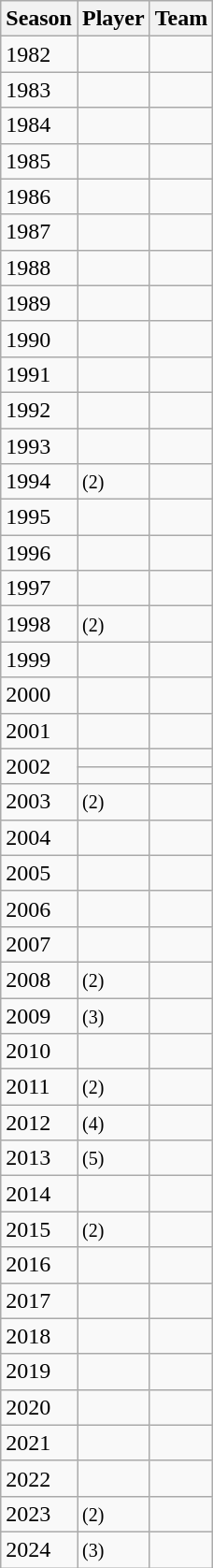<table class="wikitable sortable">
<tr>
<th>Season</th>
<th>Player</th>
<th>Team</th>
</tr>
<tr>
<td>1982</td>
<td></td>
<td></td>
</tr>
<tr>
<td>1983</td>
<td></td>
<td></td>
</tr>
<tr>
<td>1984</td>
<td></td>
<td></td>
</tr>
<tr>
<td>1985</td>
<td></td>
<td></td>
</tr>
<tr>
<td>1986</td>
<td></td>
<td></td>
</tr>
<tr>
<td>1987</td>
<td></td>
<td></td>
</tr>
<tr>
<td>1988</td>
<td></td>
<td></td>
</tr>
<tr>
<td>1989</td>
<td></td>
<td></td>
</tr>
<tr>
<td>1990</td>
<td></td>
<td></td>
</tr>
<tr>
<td>1991</td>
<td></td>
<td></td>
</tr>
<tr>
<td>1992</td>
<td></td>
<td></td>
</tr>
<tr>
<td>1993</td>
<td></td>
<td></td>
</tr>
<tr>
<td>1994</td>
<td> <small>(2)</small></td>
<td></td>
</tr>
<tr>
<td>1995</td>
<td></td>
<td></td>
</tr>
<tr>
<td>1996</td>
<td></td>
<td></td>
</tr>
<tr>
<td>1997</td>
<td></td>
<td></td>
</tr>
<tr>
<td>1998</td>
<td> <small>(2)</small></td>
<td></td>
</tr>
<tr>
<td>1999</td>
<td></td>
<td></td>
</tr>
<tr>
<td>2000</td>
<td></td>
<td></td>
</tr>
<tr>
<td>2001</td>
<td></td>
<td></td>
</tr>
<tr>
<td rowspan="2">2002</td>
<td></td>
<td></td>
</tr>
<tr>
<td></td>
<td></td>
</tr>
<tr>
<td>2003</td>
<td> <small>(2)</small></td>
<td></td>
</tr>
<tr>
<td>2004</td>
<td></td>
<td></td>
</tr>
<tr>
<td>2005</td>
<td></td>
<td></td>
</tr>
<tr>
<td>2006</td>
<td></td>
<td></td>
</tr>
<tr>
<td>2007</td>
<td></td>
<td></td>
</tr>
<tr>
<td>2008</td>
<td> <small>(2)</small></td>
<td></td>
</tr>
<tr>
<td>2009</td>
<td> <small>(3)</small></td>
<td></td>
</tr>
<tr>
<td>2010</td>
<td></td>
<td></td>
</tr>
<tr>
<td>2011</td>
<td> <small>(2)</small></td>
<td></td>
</tr>
<tr>
<td>2012</td>
<td> <small>(4)</small></td>
<td></td>
</tr>
<tr>
<td>2013</td>
<td> <small>(5)</small></td>
<td></td>
</tr>
<tr>
<td>2014</td>
<td></td>
<td></td>
</tr>
<tr>
<td>2015</td>
<td> <small>(2)</small></td>
<td></td>
</tr>
<tr>
<td>2016</td>
<td></td>
<td></td>
</tr>
<tr>
<td>2017</td>
<td></td>
<td></td>
</tr>
<tr>
<td>2018</td>
<td></td>
<td></td>
</tr>
<tr>
<td>2019</td>
<td></td>
<td></td>
</tr>
<tr>
<td>2020</td>
<td></td>
<td></td>
</tr>
<tr>
<td>2021</td>
<td></td>
<td></td>
</tr>
<tr>
<td>2022</td>
<td></td>
<td></td>
</tr>
<tr>
<td>2023</td>
<td> <small>(2)</small></td>
<td></td>
</tr>
<tr>
<td>2024</td>
<td> <small>(3)</small></td>
<td></td>
</tr>
</table>
